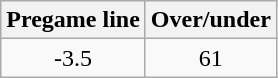<table class="wikitable" style="margin-left: auto; margin-right: auto; border: none; display: inline-table;">
<tr align="center">
<th style=>Pregame line</th>
<th style=>Over/under</th>
</tr>
<tr align="center">
<td>-3.5</td>
<td>61</td>
</tr>
</table>
